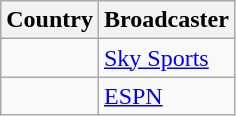<table class="wikitable">
<tr>
<th align=center>Country</th>
<th align=center>Broadcaster</th>
</tr>
<tr>
<td></td>
<td><a href='#'>Sky Sports</a></td>
</tr>
<tr>
<td></td>
<td><a href='#'>ESPN</a></td>
</tr>
</table>
